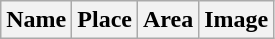<table class="wikitable">
<tr>
<th>Name</th>
<th>Place</th>
<th>Area</th>
<th>Image<br>






</th>
</tr>
</table>
